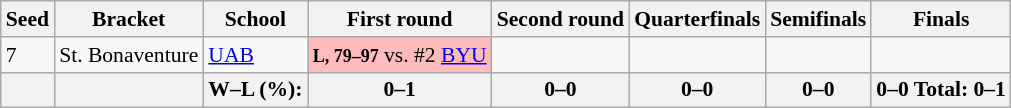<table class="sortable wikitable" style="white-space:nowrap; font-size:90%;">
<tr>
<th>Seed</th>
<th>Bracket</th>
<th>School</th>
<th>First round</th>
<th>Second round</th>
<th>Quarterfinals</th>
<th>Semifinals</th>
<th>Finals</th>
</tr>
<tr>
<td>7</td>
<td>St. Bonaventure</td>
<td><a href='#'>UAB</a></td>
<td style="background:#fbb;"><small><strong>L, 79–97</strong></small> vs. #2 <a href='#'>BYU</a></td>
<td></td>
<td></td>
<td></td>
<td></td>
</tr>
<tr>
<th></th>
<th></th>
<th>W–L (%):</th>
<th>0–1 </th>
<th>0–0 </th>
<th>0–0 </th>
<th>0–0 </th>
<th>0–0  Total: 0–1 </th>
</tr>
</table>
